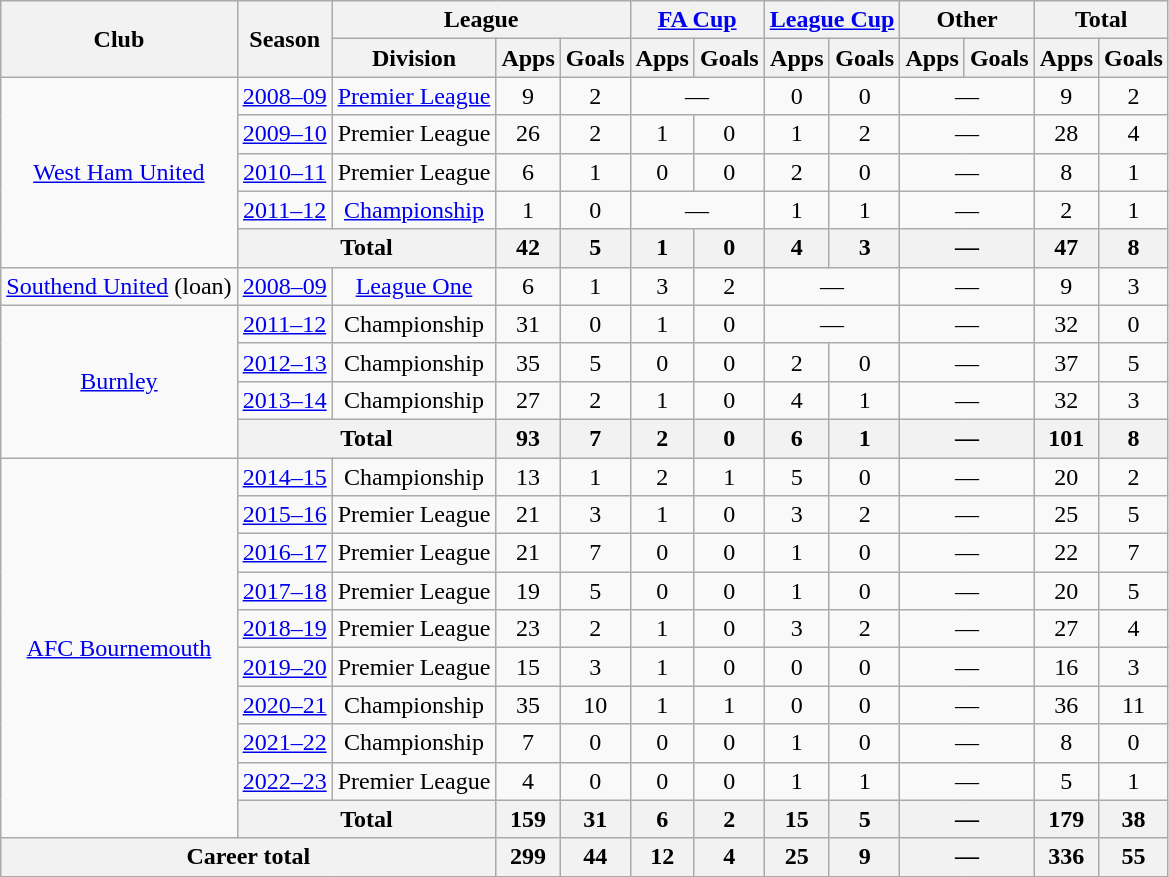<table class="wikitable" style="text-align: center;">
<tr>
<th rowspan="2">Club</th>
<th rowspan="2">Season</th>
<th colspan="3">League</th>
<th colspan="2"><a href='#'>FA Cup</a></th>
<th colspan="2"><a href='#'>League Cup</a></th>
<th colspan="2">Other</th>
<th colspan="2">Total</th>
</tr>
<tr>
<th>Division</th>
<th>Apps</th>
<th>Goals</th>
<th>Apps</th>
<th>Goals</th>
<th>Apps</th>
<th>Goals</th>
<th>Apps</th>
<th>Goals</th>
<th>Apps</th>
<th>Goals</th>
</tr>
<tr>
<td rowspan="5"><a href='#'>West Ham United</a></td>
<td><a href='#'>2008–09</a></td>
<td><a href='#'>Premier League</a></td>
<td>9</td>
<td>2</td>
<td colspan="2">—</td>
<td>0</td>
<td>0</td>
<td colspan="2">—</td>
<td>9</td>
<td>2</td>
</tr>
<tr>
<td><a href='#'>2009–10</a></td>
<td>Premier League</td>
<td>26</td>
<td>2</td>
<td>1</td>
<td>0</td>
<td>1</td>
<td>2</td>
<td colspan="2">—</td>
<td>28</td>
<td>4</td>
</tr>
<tr>
<td><a href='#'>2010–11</a></td>
<td>Premier League</td>
<td>6</td>
<td>1</td>
<td>0</td>
<td>0</td>
<td>2</td>
<td>0</td>
<td colspan="2">—</td>
<td>8</td>
<td>1</td>
</tr>
<tr>
<td><a href='#'>2011–12</a></td>
<td><a href='#'>Championship</a></td>
<td>1</td>
<td>0</td>
<td colspan="2">—</td>
<td>1</td>
<td>1</td>
<td colspan="2">—</td>
<td>2</td>
<td>1</td>
</tr>
<tr>
<th colspan="2">Total</th>
<th>42</th>
<th>5</th>
<th>1</th>
<th>0</th>
<th>4</th>
<th>3</th>
<th colspan="2">—</th>
<th>47</th>
<th>8</th>
</tr>
<tr>
<td><a href='#'>Southend United</a> (loan)</td>
<td><a href='#'>2008–09</a></td>
<td><a href='#'>League One</a></td>
<td>6</td>
<td>1</td>
<td>3</td>
<td>2</td>
<td colspan="2">—</td>
<td colspan="2">—</td>
<td>9</td>
<td>3</td>
</tr>
<tr>
<td rowspan="4"><a href='#'>Burnley</a></td>
<td><a href='#'>2011–12</a></td>
<td>Championship</td>
<td>31</td>
<td>0</td>
<td>1</td>
<td>0</td>
<td colspan="2">—</td>
<td colspan="2">—</td>
<td>32</td>
<td>0</td>
</tr>
<tr>
<td><a href='#'>2012–13</a></td>
<td>Championship</td>
<td>35</td>
<td>5</td>
<td>0</td>
<td>0</td>
<td>2</td>
<td>0</td>
<td colspan="2">—</td>
<td>37</td>
<td>5</td>
</tr>
<tr>
<td><a href='#'>2013–14</a></td>
<td>Championship</td>
<td>27</td>
<td>2</td>
<td>1</td>
<td>0</td>
<td>4</td>
<td>1</td>
<td colspan="2">—</td>
<td>32</td>
<td>3</td>
</tr>
<tr>
<th colspan="2">Total</th>
<th>93</th>
<th>7</th>
<th>2</th>
<th>0</th>
<th>6</th>
<th>1</th>
<th colspan="2">—</th>
<th>101</th>
<th>8</th>
</tr>
<tr>
<td rowspan="10"><a href='#'>AFC Bournemouth</a></td>
<td><a href='#'>2014–15</a></td>
<td>Championship</td>
<td>13</td>
<td>1</td>
<td>2</td>
<td>1</td>
<td>5</td>
<td>0</td>
<td colspan="2">—</td>
<td>20</td>
<td>2</td>
</tr>
<tr>
<td><a href='#'>2015–16</a></td>
<td>Premier League</td>
<td>21</td>
<td>3</td>
<td>1</td>
<td>0</td>
<td>3</td>
<td>2</td>
<td colspan="2">—</td>
<td>25</td>
<td>5</td>
</tr>
<tr>
<td><a href='#'>2016–17</a></td>
<td>Premier League</td>
<td>21</td>
<td>7</td>
<td>0</td>
<td>0</td>
<td>1</td>
<td>0</td>
<td colspan="2">—</td>
<td>22</td>
<td>7</td>
</tr>
<tr>
<td><a href='#'>2017–18</a></td>
<td>Premier League</td>
<td>19</td>
<td>5</td>
<td>0</td>
<td>0</td>
<td>1</td>
<td>0</td>
<td colspan="2">—</td>
<td>20</td>
<td>5</td>
</tr>
<tr>
<td><a href='#'>2018–19</a></td>
<td>Premier League</td>
<td>23</td>
<td>2</td>
<td>1</td>
<td>0</td>
<td>3</td>
<td>2</td>
<td colspan="2">—</td>
<td>27</td>
<td>4</td>
</tr>
<tr>
<td><a href='#'>2019–20</a></td>
<td>Premier League</td>
<td>15</td>
<td>3</td>
<td>1</td>
<td>0</td>
<td>0</td>
<td>0</td>
<td colspan="2">—</td>
<td>16</td>
<td>3</td>
</tr>
<tr>
<td><a href='#'>2020–21</a></td>
<td>Championship</td>
<td>35</td>
<td>10</td>
<td>1</td>
<td>1</td>
<td>0</td>
<td>0</td>
<td colspan=2>—</td>
<td>36</td>
<td>11</td>
</tr>
<tr>
<td><a href='#'>2021–22</a></td>
<td>Championship</td>
<td>7</td>
<td>0</td>
<td>0</td>
<td>0</td>
<td>1</td>
<td>0</td>
<td colspan=2>—</td>
<td>8</td>
<td>0</td>
</tr>
<tr>
<td><a href='#'>2022–23</a></td>
<td>Premier League</td>
<td>4</td>
<td>0</td>
<td>0</td>
<td>0</td>
<td>1</td>
<td>1</td>
<td colspan=2>—</td>
<td>5</td>
<td>1</td>
</tr>
<tr>
<th colspan="2">Total</th>
<th>159</th>
<th>31</th>
<th>6</th>
<th>2</th>
<th>15</th>
<th>5</th>
<th colspan="2">—</th>
<th>179</th>
<th>38</th>
</tr>
<tr>
<th colspan="3">Career total</th>
<th>299</th>
<th>44</th>
<th>12</th>
<th>4</th>
<th>25</th>
<th>9</th>
<th colspan="2">—</th>
<th>336</th>
<th>55</th>
</tr>
</table>
